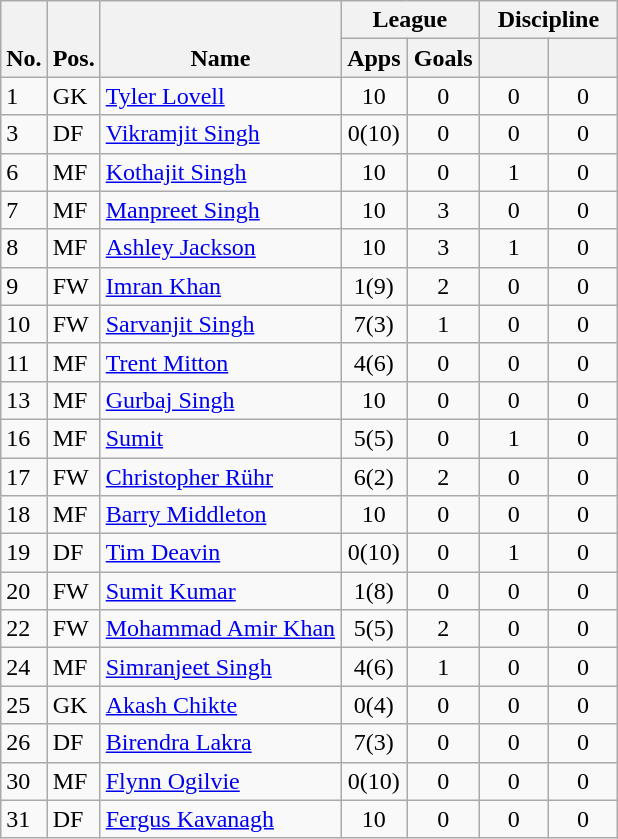<table class="wikitable" style="text-align:center">
<tr>
<th rowspan="2" valign="bottom">No.</th>
<th rowspan="2" valign="bottom">Pos.</th>
<th rowspan="2" valign="bottom">Name</th>
<th colspan="2" width="85">League</th>
<th colspan="2" width="85">Discipline</th>
</tr>
<tr>
<th>Apps</th>
<th>Goals</th>
<th></th>
<th></th>
</tr>
<tr>
<td align="left">1</td>
<td align="left">GK</td>
<td align="left"> <a href='#'>Tyler Lovell</a></td>
<td>10</td>
<td>0</td>
<td>0</td>
<td>0</td>
</tr>
<tr>
<td align="left">3</td>
<td align="left">DF</td>
<td align="left"> <a href='#'>Vikramjit Singh</a></td>
<td>0(10)</td>
<td>0</td>
<td>0</td>
<td>0</td>
</tr>
<tr>
<td align="left">6</td>
<td align="left">MF</td>
<td align="left"> <a href='#'>Kothajit Singh</a></td>
<td>10</td>
<td>0</td>
<td>1</td>
<td>0</td>
</tr>
<tr>
<td align="left">7</td>
<td align="left">MF</td>
<td align="left"> <a href='#'>Manpreet Singh</a></td>
<td>10</td>
<td>3</td>
<td>0</td>
<td>0</td>
</tr>
<tr>
<td align="left">8</td>
<td align="left">MF</td>
<td align="left"> <a href='#'>Ashley Jackson</a></td>
<td>10</td>
<td>3</td>
<td>1</td>
<td>0</td>
</tr>
<tr>
<td align="left">9</td>
<td align="left">FW</td>
<td align="left"> <a href='#'>Imran Khan</a></td>
<td>1(9)</td>
<td>2</td>
<td>0</td>
<td>0</td>
</tr>
<tr>
<td align="left">10</td>
<td align="left">FW</td>
<td align="left"> <a href='#'>Sarvanjit Singh</a></td>
<td>7(3)</td>
<td>1</td>
<td>0</td>
<td>0</td>
</tr>
<tr>
<td align="left">11</td>
<td align="left">MF</td>
<td align="left"> <a href='#'>Trent Mitton</a></td>
<td>4(6)</td>
<td>0</td>
<td>0</td>
<td>0</td>
</tr>
<tr>
<td align="left">13</td>
<td align="left">MF</td>
<td align="left"> <a href='#'>Gurbaj Singh</a></td>
<td>10</td>
<td>0</td>
<td>0</td>
<td>0</td>
</tr>
<tr>
<td align="left">16</td>
<td align="left">MF</td>
<td align="left"> <a href='#'>Sumit</a></td>
<td>5(5)</td>
<td>0</td>
<td>1</td>
<td>0</td>
</tr>
<tr>
<td align="left">17</td>
<td align="left">FW</td>
<td align="left"> <a href='#'>Christopher Rühr</a></td>
<td>6(2)</td>
<td>2</td>
<td>0</td>
<td>0</td>
</tr>
<tr>
<td align="left">18</td>
<td align="left">MF</td>
<td align="left"> <a href='#'>Barry Middleton</a></td>
<td>10</td>
<td>0</td>
<td>0</td>
<td>0</td>
</tr>
<tr>
<td align="left">19</td>
<td align="left">DF</td>
<td align="left"> <a href='#'>Tim Deavin</a></td>
<td>0(10)</td>
<td>0</td>
<td>1</td>
<td>0</td>
</tr>
<tr>
<td align="left">20</td>
<td align="left">FW</td>
<td align="left"> <a href='#'>Sumit Kumar</a></td>
<td>1(8)</td>
<td>0</td>
<td>0</td>
<td>0</td>
</tr>
<tr>
<td align="left">22</td>
<td align="left">FW</td>
<td align="left"> <a href='#'>Mohammad Amir Khan</a></td>
<td>5(5)</td>
<td>2</td>
<td>0</td>
<td>0</td>
</tr>
<tr>
<td align="left">24</td>
<td align="left">MF</td>
<td align="left"> <a href='#'>Simranjeet Singh</a></td>
<td>4(6)</td>
<td>1</td>
<td>0</td>
<td>0</td>
</tr>
<tr>
<td align="left">25</td>
<td align="left">GK</td>
<td align="left"> <a href='#'>Akash Chikte</a></td>
<td>0(4)</td>
<td>0</td>
<td>0</td>
<td>0</td>
</tr>
<tr>
<td align="left">26</td>
<td align="left">DF</td>
<td align="left"> <a href='#'>Birendra Lakra</a></td>
<td>7(3)</td>
<td>0</td>
<td>0</td>
<td>0</td>
</tr>
<tr>
<td align="left">30</td>
<td align="left">MF</td>
<td align="left"> <a href='#'>Flynn Ogilvie</a></td>
<td>0(10)</td>
<td>0</td>
<td>0</td>
<td>0</td>
</tr>
<tr>
<td align="left">31</td>
<td align="left">DF</td>
<td align="left"> <a href='#'>Fergus Kavanagh</a></td>
<td>10</td>
<td>0</td>
<td>0</td>
<td>0</td>
</tr>
</table>
